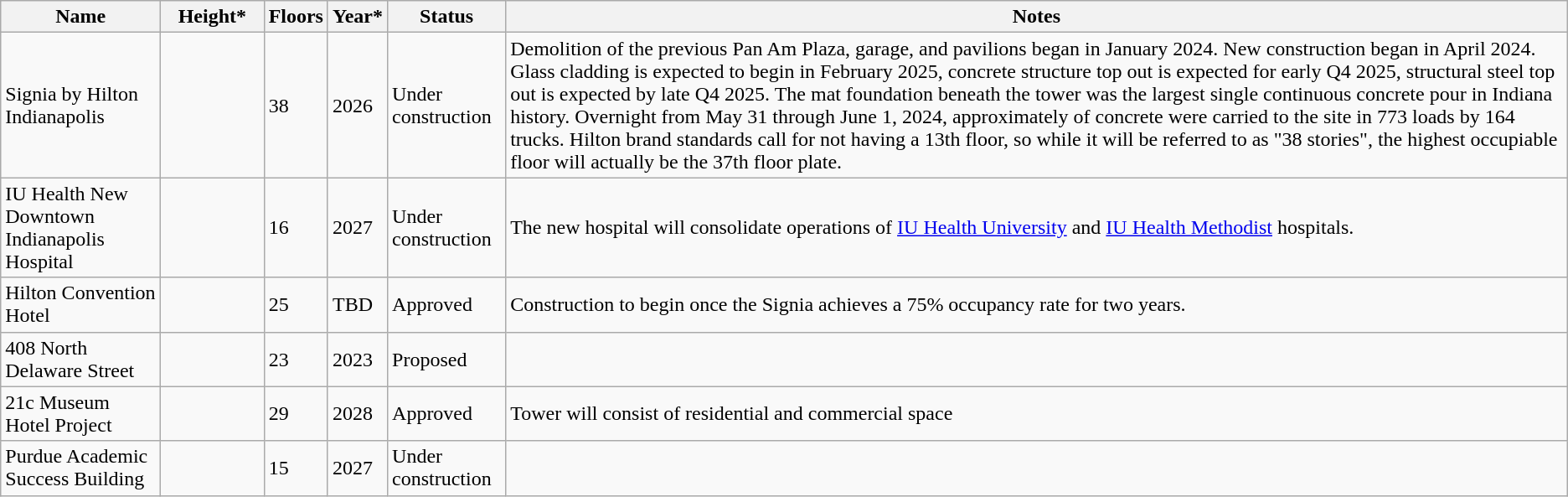<table class="wikitable sortable">
<tr>
<th>Name</th>
<th width="75">Height*<br></th>
<th>Floors</th>
<th>Year*<br></th>
<th>Status</th>
<th class="unsortable">Notes</th>
</tr>
<tr>
<td>Signia by Hilton Indianapolis</td>
<td></td>
<td>38</td>
<td>2026</td>
<td>Under construction</td>
<td> Demolition of the previous Pan Am Plaza, garage, and pavilions began in January 2024. New construction began in April 2024. Glass cladding is expected to begin in February 2025, concrete structure top out is expected for early Q4 2025, structural steel top out is expected by late Q4 2025. The mat foundation beneath the tower was the largest single continuous concrete pour in Indiana history. Overnight from May 31 through June 1, 2024, approximately  of concrete were carried to the site in 773 loads by 164 trucks. Hilton brand standards call for not having a 13th floor, so while it will be referred to as "38 stories", the highest occupiable floor will actually be the 37th floor plate.</td>
</tr>
<tr>
<td>IU Health New Downtown Indianapolis Hospital</td>
<td></td>
<td>16</td>
<td>2027</td>
<td>Under construction</td>
<td>The new hospital will consolidate operations of <a href='#'>IU Health University</a> and <a href='#'>IU Health Methodist</a> hospitals.</td>
</tr>
<tr>
<td>Hilton Convention Hotel</td>
<td></td>
<td>25</td>
<td>TBD</td>
<td>Approved</td>
<td> Construction to begin once the Signia achieves a 75% occupancy rate for two years.</td>
</tr>
<tr>
<td>408 North Delaware Street</td>
<td></td>
<td>23</td>
<td>2023</td>
<td>Proposed</td>
<td></td>
</tr>
<tr>
<td>21c Museum Hotel Project</td>
<td></td>
<td>29</td>
<td>2028</td>
<td>Approved</td>
<td>Tower will consist of residential and commercial space</td>
</tr>
<tr>
<td>Purdue Academic Success Building</td>
<td></td>
<td>15</td>
<td>2027</td>
<td>Under construction</td>
<td></td>
</tr>
</table>
